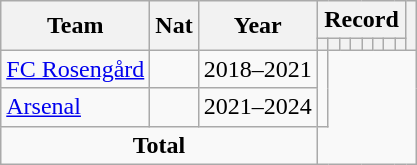<table class="wikitable" style="text-align: center">
<tr>
<th rowspan="2">Team</th>
<th rowspan="2">Nat</th>
<th rowspan="2">Year</th>
<th colspan="8">Record</th>
<th rowspan="2"></th>
</tr>
<tr>
<th></th>
<th></th>
<th></th>
<th></th>
<th></th>
<th></th>
<th></th>
<th></th>
</tr>
<tr>
<td align="left"><a href='#'>FC Rosengård</a></td>
<td></td>
<td>2018–2021<br></td>
<td rowspan="2"></td>
</tr>
<tr>
<td align="left"><a href='#'>Arsenal</a></td>
<td></td>
<td>2021–2024<br></td>
</tr>
<tr>
<td colspan="3"><strong>Total</strong><br></td>
</tr>
</table>
